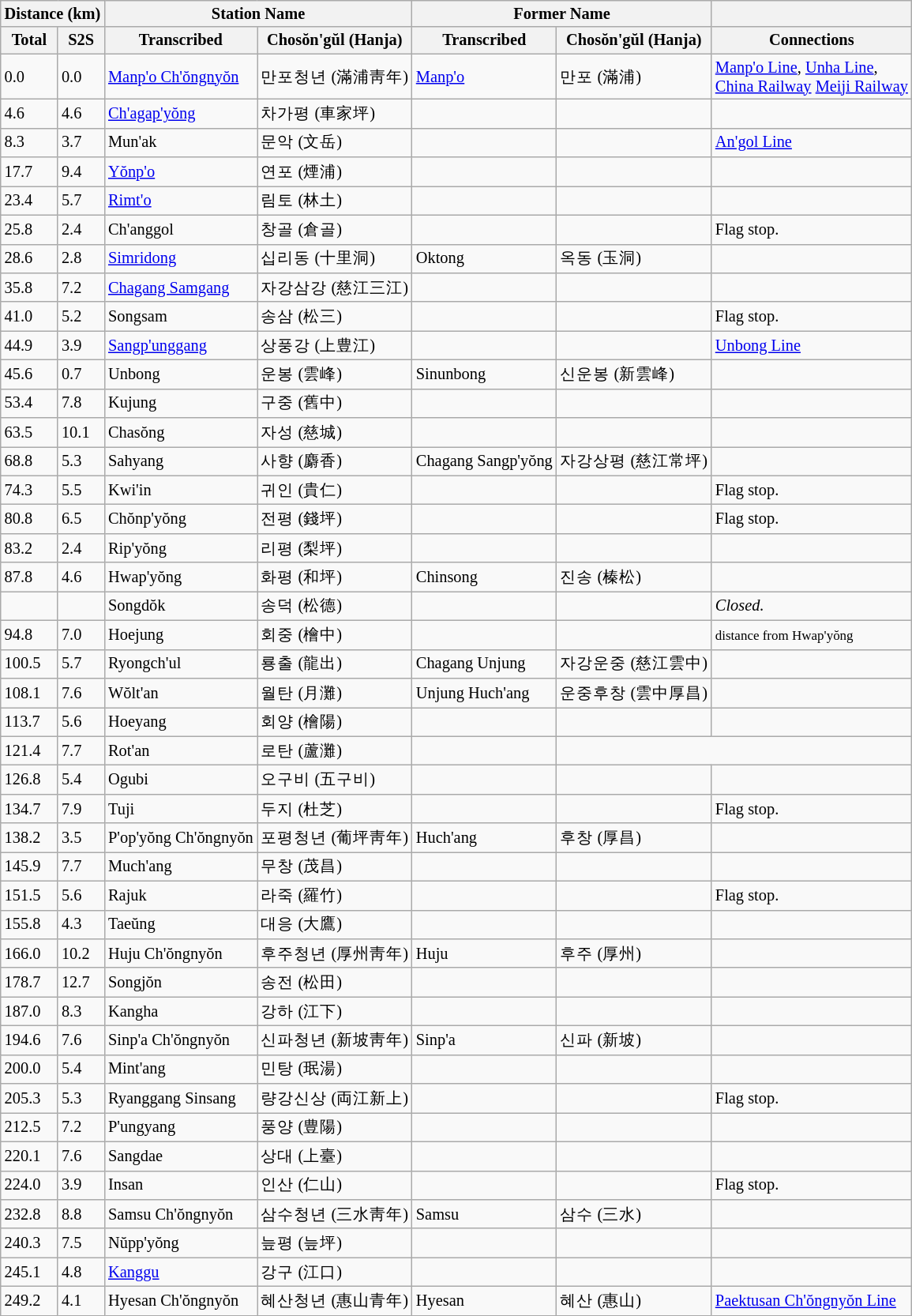<table class="wikitable" style="font-size:85%;">
<tr>
<th colspan="2">Distance (km)</th>
<th colspan="2">Station Name</th>
<th colspan="2">Former Name</th>
<th></th>
</tr>
<tr>
<th>Total</th>
<th>S2S</th>
<th>Transcribed</th>
<th>Chosŏn'gŭl (Hanja)</th>
<th>Transcribed</th>
<th>Chosŏn'gŭl (Hanja)</th>
<th>Connections</th>
</tr>
<tr>
<td>0.0</td>
<td>0.0</td>
<td><a href='#'>Manp'o Ch'ŏngnyŏn</a></td>
<td>만포청년 (滿浦靑年)</td>
<td><a href='#'>Manp'o</a></td>
<td>만포 (滿浦)</td>
<td><a href='#'>Manp'o Line</a>, <a href='#'>Unha Line</a>,<br><a href='#'>China Railway</a> <a href='#'>Meiji Railway</a></td>
</tr>
<tr>
<td>4.6</td>
<td>4.6</td>
<td><a href='#'>Ch'agap'yŏng</a></td>
<td>차가평 (車家坪)</td>
<td></td>
<td></td>
<td></td>
</tr>
<tr>
<td>8.3</td>
<td>3.7</td>
<td>Mun'ak</td>
<td>문악 (文岳)</td>
<td></td>
<td></td>
<td><a href='#'>An'gol Line</a></td>
</tr>
<tr>
<td>17.7</td>
<td>9.4</td>
<td><a href='#'>Yŏnp'o</a></td>
<td>연포 (煙浦)</td>
<td></td>
<td></td>
<td></td>
</tr>
<tr>
<td>23.4</td>
<td>5.7</td>
<td><a href='#'>Rimt'o</a></td>
<td>림토 (林土)</td>
<td></td>
<td></td>
<td></td>
</tr>
<tr>
<td>25.8</td>
<td>2.4</td>
<td>Ch'anggol</td>
<td>창골 (倉골)</td>
<td></td>
<td></td>
<td>Flag stop.</td>
</tr>
<tr>
<td>28.6</td>
<td>2.8</td>
<td><a href='#'>Simridong</a></td>
<td>십리동 (十里洞)</td>
<td>Oktong</td>
<td>옥동 (玉洞)</td>
<td></td>
</tr>
<tr>
<td>35.8</td>
<td>7.2</td>
<td><a href='#'>Chagang Samgang</a></td>
<td>자강삼강 (慈江三江)</td>
<td></td>
<td></td>
<td></td>
</tr>
<tr>
<td>41.0</td>
<td>5.2</td>
<td>Songsam</td>
<td>송삼 (松三)</td>
<td></td>
<td></td>
<td>Flag stop.</td>
</tr>
<tr>
<td>44.9</td>
<td>3.9</td>
<td><a href='#'>Sangp'unggang</a></td>
<td>상풍강 (上豊江)</td>
<td></td>
<td></td>
<td><a href='#'>Unbong Line</a></td>
</tr>
<tr>
<td>45.6</td>
<td>0.7</td>
<td>Unbong</td>
<td>운봉 (雲峰)</td>
<td>Sinunbong</td>
<td>신운봉 (新雲峰)</td>
<td></td>
</tr>
<tr>
<td>53.4</td>
<td>7.8</td>
<td>Kujung</td>
<td>구중 (舊中)</td>
<td></td>
<td></td>
<td></td>
</tr>
<tr>
<td>63.5</td>
<td>10.1</td>
<td>Chasŏng</td>
<td>자성 (慈城)</td>
<td></td>
<td></td>
<td></td>
</tr>
<tr>
<td>68.8</td>
<td>5.3</td>
<td>Sahyang</td>
<td>사향 (麝香)</td>
<td>Chagang Sangp'yŏng</td>
<td>자강상평 (慈江常坪)</td>
<td></td>
</tr>
<tr>
<td>74.3</td>
<td>5.5</td>
<td>Kwi'in</td>
<td>귀인 (貴仁)</td>
<td></td>
<td></td>
<td>Flag stop.</td>
</tr>
<tr>
<td>80.8</td>
<td>6.5</td>
<td>Chŏnp'yŏng</td>
<td>전평 (錢坪)</td>
<td></td>
<td></td>
<td>Flag stop.</td>
</tr>
<tr>
<td>83.2</td>
<td>2.4</td>
<td>Rip'yŏng</td>
<td>리평 (梨坪)</td>
<td></td>
<td></td>
<td></td>
</tr>
<tr>
<td>87.8</td>
<td>4.6</td>
<td>Hwap'yŏng</td>
<td>화평 (和坪)</td>
<td>Chinsong</td>
<td>진송 (榛松)</td>
<td></td>
</tr>
<tr>
<td></td>
<td></td>
<td>Songdŏk</td>
<td>송덕 (松德)</td>
<td></td>
<td></td>
<td><em>Closed.</em></td>
</tr>
<tr>
<td>94.8</td>
<td>7.0</td>
<td>Hoejung</td>
<td>회중 (檜中)</td>
<td></td>
<td></td>
<td><small>distance from Hwap'yŏng</small></td>
</tr>
<tr>
<td>100.5</td>
<td>5.7</td>
<td>Ryongch'ul</td>
<td>룡출 (龍出)</td>
<td>Chagang Unjung</td>
<td>자강운중 (慈江雲中)</td>
<td></td>
</tr>
<tr>
<td>108.1</td>
<td>7.6</td>
<td>Wŏlt'an</td>
<td>월탄 (月灘)</td>
<td>Unjung Huch'ang</td>
<td>운중후창 (雲中厚昌)</td>
<td></td>
</tr>
<tr>
<td>113.7</td>
<td>5.6</td>
<td>Hoeyang</td>
<td>회양 (檜陽)</td>
<td></td>
<td></td>
<td></td>
</tr>
<tr>
<td>121.4</td>
<td>7.7</td>
<td>Rot'an</td>
<td>로탄 (蘆灘)</td>
<td></td>
</tr>
<tr>
<td>126.8</td>
<td>5.4</td>
<td>Ogubi</td>
<td>오구비 (五구비)</td>
<td></td>
<td></td>
<td></td>
</tr>
<tr>
<td>134.7</td>
<td>7.9</td>
<td>Tuji</td>
<td>두지 (杜芝)</td>
<td></td>
<td></td>
<td>Flag stop.</td>
</tr>
<tr>
<td>138.2</td>
<td>3.5</td>
<td>P'op'yŏng Ch'ŏngnyŏn</td>
<td>포평청년 (葡坪靑年)</td>
<td>Huch'ang</td>
<td>후창 (厚昌)</td>
<td></td>
</tr>
<tr>
<td>145.9</td>
<td>7.7</td>
<td>Much'ang</td>
<td>무창 (茂昌)</td>
<td></td>
<td></td>
<td></td>
</tr>
<tr>
<td>151.5</td>
<td>5.6</td>
<td>Rajuk</td>
<td>라죽 (羅竹)</td>
<td></td>
<td></td>
<td>Flag stop.</td>
</tr>
<tr>
<td>155.8</td>
<td>4.3</td>
<td>Taeŭng</td>
<td>대응 (大鷹)</td>
<td></td>
<td></td>
<td></td>
</tr>
<tr>
<td>166.0</td>
<td>10.2</td>
<td>Huju Ch'ŏngnyŏn</td>
<td>후주청년 (厚州靑年)</td>
<td>Huju</td>
<td>후주 (厚州)</td>
<td></td>
</tr>
<tr>
<td>178.7</td>
<td>12.7</td>
<td>Songjŏn</td>
<td>송전 (松田)</td>
<td></td>
<td></td>
<td></td>
</tr>
<tr>
<td>187.0</td>
<td>8.3</td>
<td>Kangha</td>
<td>강하 (江下)</td>
<td></td>
<td></td>
<td></td>
</tr>
<tr>
<td>194.6</td>
<td>7.6</td>
<td>Sinp'a Ch'ŏngnyŏn</td>
<td>신파청년 (新坡靑年)</td>
<td>Sinp'a</td>
<td>신파 (新坡)</td>
<td></td>
</tr>
<tr>
<td>200.0</td>
<td>5.4</td>
<td>Mint'ang</td>
<td>민탕 (珉湯)</td>
<td></td>
<td></td>
<td></td>
</tr>
<tr>
<td>205.3</td>
<td>5.3</td>
<td>Ryanggang Sinsang</td>
<td>량강신상 (両江新上)</td>
<td></td>
<td></td>
<td>Flag stop.</td>
</tr>
<tr>
<td>212.5</td>
<td>7.2</td>
<td>P'ungyang</td>
<td>풍양 (豊陽)</td>
<td></td>
<td></td>
<td></td>
</tr>
<tr>
<td>220.1</td>
<td>7.6</td>
<td>Sangdae</td>
<td>상대 (上臺)</td>
<td></td>
<td></td>
<td></td>
</tr>
<tr>
<td>224.0</td>
<td>3.9</td>
<td>Insan</td>
<td>인산 (仁山)</td>
<td></td>
<td></td>
<td>Flag stop.</td>
</tr>
<tr>
<td>232.8</td>
<td>8.8</td>
<td>Samsu Ch'ŏngnyŏn</td>
<td>삼수청년 (三水靑年)</td>
<td>Samsu</td>
<td>삼수 (三水)</td>
<td></td>
</tr>
<tr>
<td>240.3</td>
<td>7.5</td>
<td>Nŭpp'yŏng</td>
<td>늪평 (늪坪)</td>
<td></td>
<td></td>
<td></td>
</tr>
<tr>
<td>245.1</td>
<td>4.8</td>
<td><a href='#'>Kanggu</a></td>
<td>강구 (江口)</td>
<td></td>
<td></td>
<td></td>
</tr>
<tr>
<td>249.2</td>
<td>4.1</td>
<td>Hyesan Ch'ŏngnyŏn</td>
<td>혜산청년 (惠山青年)</td>
<td>Hyesan</td>
<td>혜산 (惠山)</td>
<td><a href='#'>Paektusan Ch'ŏngnyŏn Line</a></td>
</tr>
</table>
